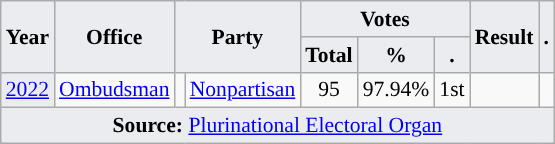<table class="wikitable" style="font-size:90%; text-align:center;">
<tr>
<th style="background-color:#EAECF0;" rowspan=2>Year</th>
<th style="background-color:#EAECF0;" rowspan=2>Office</th>
<th style="background-color:#EAECF0;" colspan=2 rowspan=2>Party</th>
<th style="background-color:#EAECF0;" colspan=3>Votes</th>
<th style="background-color:#EAECF0;" rowspan=2>Result</th>
<th style="background-color:#EAECF0;" rowspan=2>.</th>
</tr>
<tr>
<th style="background-color:#EAECF0;">Total</th>
<th style="background-color:#EAECF0;">%</th>
<th style="background-color:#EAECF0;">.</th>
</tr>
<tr>
<td style="background-color:#EAECF0;"><a href='#'>2022</a></td>
<td><a href='#'>Ombudsman</a></td>
<td style="background-color:"></td>
<td><a href='#'>Nonpartisan</a></td>
<td>95</td>
<td>97.94%</td>
<td>1st</td>
<td></td>
<td></td>
</tr>
<tr>
<td style="background-color:#EAECF0;" colspan=9><strong>Source:</strong> <a href='#'>Plurinational Electoral Organ</a>  </td>
</tr>
</table>
